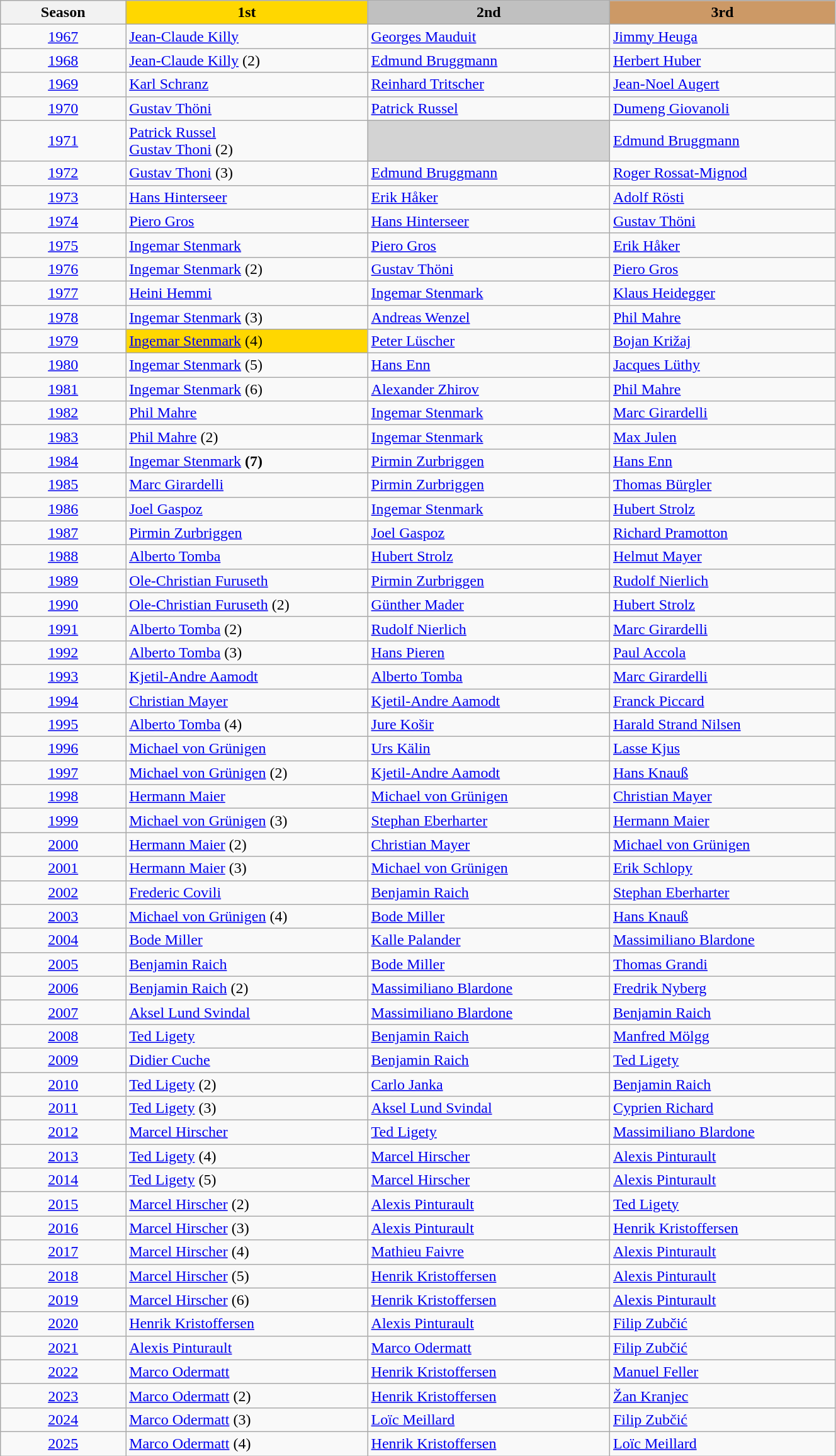<table class="wikitable" width=70% style="font-size:100%; style="text-align:left;">
<tr style="background-color:#EDEDED;">
<th style="background: hintergrundfarbe6; width:15%">Season</th>
<th style="background:    gold; width:29%">1st</th>
<th style="background:  silver; width:29%">2nd</th>
<th style="background: #CC9966; width:29%">3rd</th>
</tr>
<tr>
<td align=center><a href='#'>1967</a></td>
<td> <a href='#'>Jean-Claude Killy</a></td>
<td> <a href='#'>Georges Mauduit</a></td>
<td> <a href='#'>Jimmy Heuga</a></td>
</tr>
<tr>
<td align=center><a href='#'>1968</a></td>
<td> <a href='#'>Jean-Claude Killy</a> (2)</td>
<td> <a href='#'>Edmund Bruggmann</a></td>
<td> <a href='#'>Herbert Huber</a></td>
</tr>
<tr>
<td align=center><a href='#'>1969</a></td>
<td> <a href='#'>Karl Schranz</a></td>
<td> <a href='#'>Reinhard Tritscher</a></td>
<td> <a href='#'>Jean-Noel Augert</a></td>
</tr>
<tr>
<td align=center><a href='#'>1970</a></td>
<td> <a href='#'>Gustav Thöni</a></td>
<td> <a href='#'>Patrick Russel</a></td>
<td> <a href='#'>Dumeng Giovanoli</a></td>
</tr>
<tr>
<td align=center><a href='#'>1971</a></td>
<td> <a href='#'>Patrick Russel</a><br> <a href='#'>Gustav Thoni</a> (2)</td>
<td bgcolor=lightgrey></td>
<td> <a href='#'>Edmund Bruggmann</a></td>
</tr>
<tr>
<td align=center><a href='#'>1972</a></td>
<td> <a href='#'>Gustav Thoni</a> (3)</td>
<td> <a href='#'>Edmund Bruggmann</a></td>
<td> <a href='#'>Roger Rossat-Mignod</a></td>
</tr>
<tr>
<td align=center><a href='#'>1973</a></td>
<td> <a href='#'>Hans Hinterseer</a></td>
<td> <a href='#'>Erik Håker</a></td>
<td> <a href='#'>Adolf Rösti</a></td>
</tr>
<tr>
<td align=center><a href='#'>1974</a></td>
<td> <a href='#'>Piero Gros</a></td>
<td> <a href='#'>Hans Hinterseer</a></td>
<td> <a href='#'>Gustav Thöni</a></td>
</tr>
<tr>
<td align=center><a href='#'>1975</a></td>
<td> <a href='#'>Ingemar Stenmark</a></td>
<td> <a href='#'>Piero Gros</a></td>
<td> <a href='#'>Erik Håker</a></td>
</tr>
<tr>
<td align=center><a href='#'>1976</a></td>
<td> <a href='#'>Ingemar Stenmark</a> (2)</td>
<td> <a href='#'>Gustav Thöni</a></td>
<td> <a href='#'>Piero Gros</a></td>
</tr>
<tr>
<td align=center><a href='#'>1977</a></td>
<td> <a href='#'>Heini Hemmi</a> </td>
<td> <a href='#'>Ingemar Stenmark</a></td>
<td> <a href='#'>Klaus Heidegger</a></td>
</tr>
<tr>
<td align=center><a href='#'>1978</a></td>
<td> <a href='#'>Ingemar Stenmark</a> (3)</td>
<td> <a href='#'>Andreas Wenzel</a></td>
<td> <a href='#'>Phil Mahre</a></td>
</tr>
<tr>
<td align=center><a href='#'>1979</a></td>
<td style="background:gold;"> <a href='#'>Ingemar Stenmark</a> (4)</td>
<td> <a href='#'>Peter Lüscher</a></td>
<td> <a href='#'>Bojan Križaj</a></td>
</tr>
<tr>
<td align=center><a href='#'>1980</a></td>
<td> <a href='#'>Ingemar Stenmark</a> (5)</td>
<td> <a href='#'>Hans Enn</a></td>
<td> <a href='#'>Jacques Lüthy</a></td>
</tr>
<tr>
<td align=center><a href='#'>1981</a></td>
<td> <a href='#'>Ingemar Stenmark</a> (6)</td>
<td> <a href='#'>Alexander Zhirov</a></td>
<td> <a href='#'>Phil Mahre</a></td>
</tr>
<tr>
<td align=center><a href='#'>1982</a></td>
<td> <a href='#'>Phil Mahre</a></td>
<td> <a href='#'>Ingemar Stenmark</a></td>
<td> <a href='#'>Marc Girardelli</a></td>
</tr>
<tr>
<td align=center><a href='#'>1983</a></td>
<td> <a href='#'>Phil Mahre</a> (2)</td>
<td> <a href='#'>Ingemar Stenmark</a></td>
<td> <a href='#'>Max Julen</a></td>
</tr>
<tr>
<td align=center><a href='#'>1984</a></td>
<td> <a href='#'>Ingemar Stenmark</a> <strong>(7)</strong></td>
<td> <a href='#'>Pirmin Zurbriggen</a></td>
<td> <a href='#'>Hans Enn</a></td>
</tr>
<tr>
<td align=center><a href='#'>1985</a></td>
<td> <a href='#'>Marc Girardelli</a></td>
<td> <a href='#'>Pirmin Zurbriggen</a></td>
<td> <a href='#'>Thomas Bürgler</a></td>
</tr>
<tr>
<td align=center><a href='#'>1986</a></td>
<td> <a href='#'>Joel Gaspoz</a></td>
<td> <a href='#'>Ingemar Stenmark</a></td>
<td> <a href='#'>Hubert Strolz</a></td>
</tr>
<tr>
<td align=center><a href='#'>1987</a></td>
<td> <a href='#'>Pirmin Zurbriggen</a> </td>
<td> <a href='#'>Joel Gaspoz</a></td>
<td> <a href='#'>Richard Pramotton</a></td>
</tr>
<tr>
<td align=center><a href='#'>1988</a></td>
<td> <a href='#'>Alberto Tomba</a></td>
<td> <a href='#'>Hubert Strolz</a></td>
<td> <a href='#'>Helmut Mayer</a></td>
</tr>
<tr>
<td align=center><a href='#'>1989</a></td>
<td> <a href='#'>Ole-Christian Furuseth</a> </td>
<td> <a href='#'>Pirmin Zurbriggen</a></td>
<td> <a href='#'>Rudolf Nierlich</a></td>
</tr>
<tr>
<td align=center><a href='#'>1990</a></td>
<td> <a href='#'>Ole-Christian Furuseth</a> (2)</td>
<td> <a href='#'>Günther Mader</a></td>
<td> <a href='#'>Hubert Strolz</a></td>
</tr>
<tr>
<td align=center><a href='#'>1991</a></td>
<td> <a href='#'>Alberto Tomba</a> (2)</td>
<td> <a href='#'>Rudolf Nierlich</a></td>
<td> <a href='#'>Marc Girardelli</a></td>
</tr>
<tr>
<td align=center><a href='#'>1992</a></td>
<td> <a href='#'>Alberto Tomba</a> (3)</td>
<td> <a href='#'>Hans Pieren</a></td>
<td> <a href='#'>Paul Accola</a></td>
</tr>
<tr>
<td align=center><a href='#'>1993</a></td>
<td> <a href='#'>Kjetil-Andre Aamodt</a></td>
<td> <a href='#'>Alberto Tomba</a></td>
<td> <a href='#'>Marc Girardelli</a></td>
</tr>
<tr>
<td align=center><a href='#'>1994</a></td>
<td> <a href='#'>Christian Mayer</a></td>
<td> <a href='#'>Kjetil-Andre Aamodt</a></td>
<td> <a href='#'>Franck Piccard</a></td>
</tr>
<tr>
<td align=center><a href='#'>1995</a></td>
<td> <a href='#'>Alberto Tomba</a> (4)</td>
<td> <a href='#'>Jure Košir</a></td>
<td> <a href='#'>Harald Strand Nilsen</a></td>
</tr>
<tr>
<td align=center><a href='#'>1996</a></td>
<td> <a href='#'>Michael von Grünigen</a></td>
<td> <a href='#'>Urs Kälin</a></td>
<td> <a href='#'>Lasse Kjus</a></td>
</tr>
<tr>
<td align=center><a href='#'>1997</a></td>
<td> <a href='#'>Michael von Grünigen</a> (2)</td>
<td> <a href='#'>Kjetil-Andre Aamodt</a></td>
<td> <a href='#'>Hans Knauß</a></td>
</tr>
<tr>
<td align=center><a href='#'>1998</a></td>
<td> <a href='#'>Hermann Maier</a></td>
<td> <a href='#'>Michael von Grünigen</a></td>
<td> <a href='#'>Christian Mayer</a></td>
</tr>
<tr>
<td align=center><a href='#'>1999</a></td>
<td> <a href='#'>Michael von Grünigen</a> (3)</td>
<td> <a href='#'>Stephan Eberharter</a></td>
<td> <a href='#'>Hermann Maier</a></td>
</tr>
<tr>
<td align=center><a href='#'>2000</a></td>
<td> <a href='#'>Hermann Maier</a> (2)</td>
<td> <a href='#'>Christian Mayer</a></td>
<td> <a href='#'>Michael von Grünigen</a></td>
</tr>
<tr>
<td align=center><a href='#'>2001</a></td>
<td> <a href='#'>Hermann Maier</a> (3)</td>
<td> <a href='#'>Michael von Grünigen</a></td>
<td> <a href='#'>Erik Schlopy</a></td>
</tr>
<tr>
<td align=center><a href='#'>2002</a></td>
<td> <a href='#'>Frederic Covili</a></td>
<td> <a href='#'>Benjamin Raich</a></td>
<td> <a href='#'>Stephan Eberharter</a></td>
</tr>
<tr>
<td align=center><a href='#'>2003</a></td>
<td> <a href='#'>Michael von Grünigen</a> (4)</td>
<td> <a href='#'>Bode Miller</a></td>
<td> <a href='#'>Hans Knauß</a></td>
</tr>
<tr>
<td align=center><a href='#'>2004</a></td>
<td> <a href='#'>Bode Miller</a></td>
<td> <a href='#'>Kalle Palander</a></td>
<td> <a href='#'>Massimiliano Blardone</a></td>
</tr>
<tr>
<td align=center><a href='#'>2005</a></td>
<td> <a href='#'>Benjamin Raich</a></td>
<td> <a href='#'>Bode Miller</a></td>
<td> <a href='#'>Thomas Grandi</a></td>
</tr>
<tr>
<td align=center><a href='#'>2006</a></td>
<td> <a href='#'>Benjamin Raich</a> (2)</td>
<td> <a href='#'>Massimiliano Blardone</a></td>
<td> <a href='#'>Fredrik Nyberg</a></td>
</tr>
<tr>
<td align=center><a href='#'>2007</a></td>
<td> <a href='#'>Aksel Lund Svindal</a></td>
<td> <a href='#'>Massimiliano Blardone</a></td>
<td> <a href='#'>Benjamin Raich</a></td>
</tr>
<tr>
<td align=center><a href='#'>2008</a></td>
<td> <a href='#'>Ted Ligety</a></td>
<td> <a href='#'>Benjamin Raich</a></td>
<td> <a href='#'>Manfred Mölgg</a></td>
</tr>
<tr>
<td align=center><a href='#'>2009</a></td>
<td> <a href='#'>Didier Cuche</a></td>
<td> <a href='#'>Benjamin Raich</a></td>
<td> <a href='#'>Ted Ligety</a></td>
</tr>
<tr>
<td align=center><a href='#'>2010</a></td>
<td> <a href='#'>Ted Ligety</a> (2)</td>
<td> <a href='#'>Carlo Janka</a></td>
<td> <a href='#'>Benjamin Raich</a></td>
</tr>
<tr>
<td align=center><a href='#'>2011</a></td>
<td> <a href='#'>Ted Ligety</a> (3)</td>
<td> <a href='#'>Aksel Lund Svindal</a></td>
<td> <a href='#'>Cyprien Richard</a></td>
</tr>
<tr>
<td align=center><a href='#'>2012</a></td>
<td> <a href='#'>Marcel Hirscher</a></td>
<td> <a href='#'>Ted Ligety</a></td>
<td> <a href='#'>Massimiliano Blardone</a></td>
</tr>
<tr>
<td align=center><a href='#'>2013</a></td>
<td> <a href='#'>Ted Ligety</a> (4)</td>
<td> <a href='#'>Marcel Hirscher</a></td>
<td> <a href='#'>Alexis Pinturault</a></td>
</tr>
<tr>
<td align=center><a href='#'>2014</a></td>
<td> <a href='#'>Ted Ligety</a> (5)</td>
<td> <a href='#'>Marcel Hirscher</a></td>
<td> <a href='#'>Alexis Pinturault</a></td>
</tr>
<tr>
<td align=center><a href='#'>2015</a></td>
<td> <a href='#'>Marcel Hirscher</a> (2)</td>
<td> <a href='#'>Alexis Pinturault</a></td>
<td> <a href='#'>Ted Ligety</a></td>
</tr>
<tr>
<td align=center><a href='#'>2016</a></td>
<td> <a href='#'>Marcel Hirscher</a> (3)</td>
<td> <a href='#'>Alexis Pinturault</a></td>
<td> <a href='#'>Henrik Kristoffersen</a></td>
</tr>
<tr>
<td align=center><a href='#'>2017</a></td>
<td> <a href='#'>Marcel Hirscher</a> (4)</td>
<td> <a href='#'>Mathieu Faivre</a></td>
<td> <a href='#'>Alexis Pinturault</a></td>
</tr>
<tr>
<td align=center><a href='#'>2018</a></td>
<td> <a href='#'>Marcel Hirscher</a> (5)</td>
<td> <a href='#'>Henrik Kristoffersen</a></td>
<td> <a href='#'>Alexis Pinturault</a></td>
</tr>
<tr>
<td align=center><a href='#'>2019</a></td>
<td> <a href='#'>Marcel Hirscher</a> (6)</td>
<td> <a href='#'>Henrik Kristoffersen</a></td>
<td> <a href='#'>Alexis Pinturault</a></td>
</tr>
<tr>
<td align=center><a href='#'>2020</a></td>
<td> <a href='#'>Henrik Kristoffersen</a></td>
<td> <a href='#'>Alexis Pinturault</a></td>
<td> <a href='#'>Filip Zubčić</a></td>
</tr>
<tr>
<td align=center><a href='#'>2021</a></td>
<td> <a href='#'>Alexis Pinturault</a></td>
<td> <a href='#'>Marco Odermatt</a></td>
<td> <a href='#'>Filip Zubčić</a></td>
</tr>
<tr>
<td align=center><a href='#'>2022</a></td>
<td> <a href='#'>Marco Odermatt</a></td>
<td> <a href='#'>Henrik Kristoffersen</a></td>
<td> <a href='#'>Manuel Feller</a></td>
</tr>
<tr>
<td align=center><a href='#'>2023</a></td>
<td> <a href='#'>Marco Odermatt</a> (2)</td>
<td> <a href='#'>Henrik Kristoffersen</a></td>
<td> <a href='#'>Žan Kranjec</a></td>
</tr>
<tr>
<td align=center><a href='#'>2024</a></td>
<td> <a href='#'>Marco Odermatt</a> (3)</td>
<td> <a href='#'>Loïc Meillard</a></td>
<td> <a href='#'>Filip Zubčić</a></td>
</tr>
<tr>
<td align=center><a href='#'>2025</a></td>
<td> <a href='#'>Marco Odermatt</a> (4)</td>
<td> <a href='#'>Henrik Kristoffersen</a></td>
<td> <a href='#'>Loïc Meillard</a></td>
</tr>
</table>
